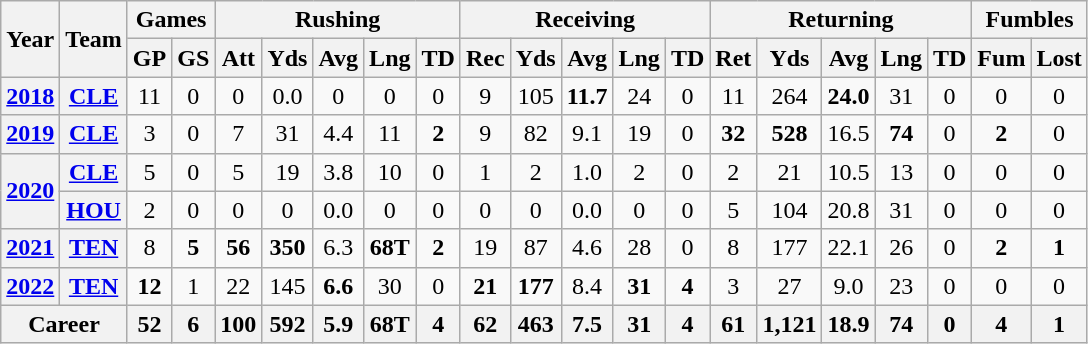<table class="wikitable" style="text-align: center;">
<tr>
<th rowspan="2">Year</th>
<th rowspan="2">Team</th>
<th colspan="2">Games</th>
<th colspan="5">Rushing</th>
<th colspan="5">Receiving</th>
<th colspan="5">Returning</th>
<th colspan="2">Fumbles</th>
</tr>
<tr>
<th>GP</th>
<th>GS</th>
<th>Att</th>
<th>Yds</th>
<th>Avg</th>
<th>Lng</th>
<th>TD</th>
<th>Rec</th>
<th>Yds</th>
<th>Avg</th>
<th>Lng</th>
<th>TD</th>
<th>Ret</th>
<th>Yds</th>
<th>Avg</th>
<th>Lng</th>
<th>TD</th>
<th>Fum</th>
<th>Lost</th>
</tr>
<tr>
<th><a href='#'>2018</a></th>
<th><a href='#'>CLE</a></th>
<td>11</td>
<td>0</td>
<td>0</td>
<td>0.0</td>
<td>0</td>
<td>0</td>
<td>0</td>
<td>9</td>
<td>105</td>
<td><strong>11.7</strong></td>
<td>24</td>
<td>0</td>
<td>11</td>
<td>264</td>
<td><strong>24.0</strong></td>
<td>31</td>
<td>0</td>
<td>0</td>
<td>0</td>
</tr>
<tr>
<th><a href='#'>2019</a></th>
<th><a href='#'>CLE</a></th>
<td>3</td>
<td>0</td>
<td>7</td>
<td>31</td>
<td>4.4</td>
<td>11</td>
<td><strong>2</strong></td>
<td>9</td>
<td>82</td>
<td>9.1</td>
<td>19</td>
<td>0</td>
<td><strong>32</strong></td>
<td><strong>528</strong></td>
<td>16.5</td>
<td><strong>74</strong></td>
<td>0</td>
<td><strong>2</strong></td>
<td>0</td>
</tr>
<tr>
<th rowspan="2"><a href='#'>2020</a></th>
<th><a href='#'>CLE</a></th>
<td>5</td>
<td>0</td>
<td>5</td>
<td>19</td>
<td>3.8</td>
<td>10</td>
<td>0</td>
<td>1</td>
<td>2</td>
<td>1.0</td>
<td>2</td>
<td>0</td>
<td>2</td>
<td>21</td>
<td>10.5</td>
<td>13</td>
<td>0</td>
<td>0</td>
<td>0</td>
</tr>
<tr>
<th><a href='#'>HOU</a></th>
<td>2</td>
<td>0</td>
<td>0</td>
<td>0</td>
<td>0.0</td>
<td>0</td>
<td>0</td>
<td>0</td>
<td>0</td>
<td>0.0</td>
<td>0</td>
<td>0</td>
<td>5</td>
<td>104</td>
<td>20.8</td>
<td>31</td>
<td>0</td>
<td>0</td>
<td>0</td>
</tr>
<tr>
<th><a href='#'>2021</a></th>
<th><a href='#'>TEN</a></th>
<td>8</td>
<td><strong>5</strong></td>
<td><strong>56</strong></td>
<td><strong>350</strong></td>
<td>6.3</td>
<td><strong>68T</strong></td>
<td><strong>2</strong></td>
<td>19</td>
<td>87</td>
<td>4.6</td>
<td>28</td>
<td>0</td>
<td>8</td>
<td>177</td>
<td>22.1</td>
<td>26</td>
<td>0</td>
<td><strong>2</strong></td>
<td><strong>1</strong></td>
</tr>
<tr>
<th><a href='#'>2022</a></th>
<th><a href='#'>TEN</a></th>
<td><strong>12</strong></td>
<td>1</td>
<td>22</td>
<td>145</td>
<td><strong>6.6</strong></td>
<td>30</td>
<td>0</td>
<td><strong>21</strong></td>
<td><strong>177</strong></td>
<td>8.4</td>
<td><strong>31</strong></td>
<td><strong>4</strong></td>
<td>3</td>
<td>27</td>
<td>9.0</td>
<td>23</td>
<td>0</td>
<td>0</td>
<td>0</td>
</tr>
<tr>
<th colspan="2">Career</th>
<th>52</th>
<th>6</th>
<th>100</th>
<th>592</th>
<th>5.9</th>
<th>68T</th>
<th>4</th>
<th>62</th>
<th>463</th>
<th>7.5</th>
<th>31</th>
<th>4</th>
<th>61</th>
<th>1,121</th>
<th>18.9</th>
<th>74</th>
<th>0</th>
<th>4</th>
<th>1</th>
</tr>
</table>
